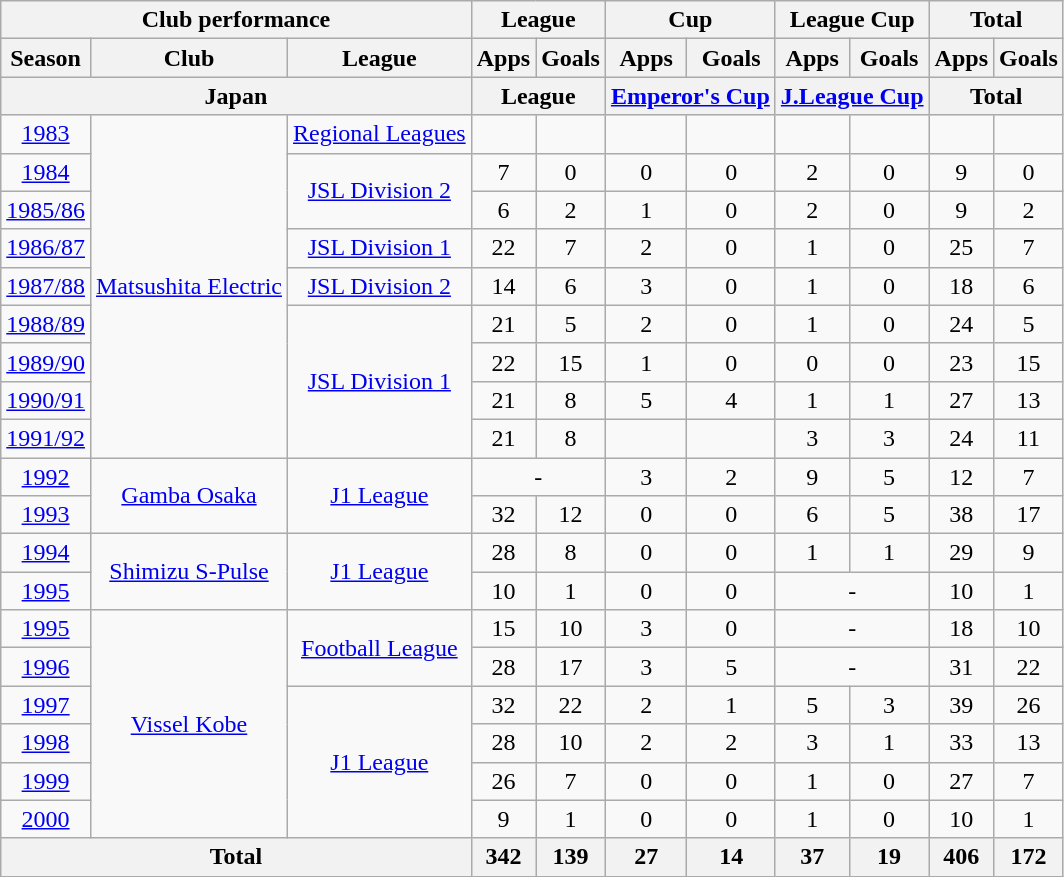<table class="wikitable" style="text-align:center;">
<tr>
<th colspan=3>Club performance</th>
<th colspan=2>League</th>
<th colspan=2>Cup</th>
<th colspan=2>League Cup</th>
<th colspan=2>Total</th>
</tr>
<tr>
<th>Season</th>
<th>Club</th>
<th>League</th>
<th>Apps</th>
<th>Goals</th>
<th>Apps</th>
<th>Goals</th>
<th>Apps</th>
<th>Goals</th>
<th>Apps</th>
<th>Goals</th>
</tr>
<tr>
<th colspan=3>Japan</th>
<th colspan=2>League</th>
<th colspan=2><a href='#'>Emperor's Cup</a></th>
<th colspan=2><a href='#'>J.League Cup</a></th>
<th colspan=2>Total</th>
</tr>
<tr>
<td><a href='#'>1983</a></td>
<td rowspan="9"><a href='#'>Matsushita Electric</a></td>
<td><a href='#'>Regional Leagues</a></td>
<td></td>
<td></td>
<td></td>
<td></td>
<td></td>
<td></td>
<td></td>
<td></td>
</tr>
<tr>
<td><a href='#'>1984</a></td>
<td rowspan="2"><a href='#'>JSL Division 2</a></td>
<td>7</td>
<td>0</td>
<td>0</td>
<td>0</td>
<td>2</td>
<td>0</td>
<td>9</td>
<td>0</td>
</tr>
<tr>
<td><a href='#'>1985/86</a></td>
<td>6</td>
<td>2</td>
<td>1</td>
<td>0</td>
<td>2</td>
<td>0</td>
<td>9</td>
<td>2</td>
</tr>
<tr>
<td><a href='#'>1986/87</a></td>
<td><a href='#'>JSL Division 1</a></td>
<td>22</td>
<td>7</td>
<td>2</td>
<td>0</td>
<td>1</td>
<td>0</td>
<td>25</td>
<td>7</td>
</tr>
<tr>
<td><a href='#'>1987/88</a></td>
<td><a href='#'>JSL Division 2</a></td>
<td>14</td>
<td>6</td>
<td>3</td>
<td>0</td>
<td>1</td>
<td>0</td>
<td>18</td>
<td>6</td>
</tr>
<tr>
<td><a href='#'>1988/89</a></td>
<td rowspan="4"><a href='#'>JSL Division 1</a></td>
<td>21</td>
<td>5</td>
<td>2</td>
<td>0</td>
<td>1</td>
<td>0</td>
<td>24</td>
<td>5</td>
</tr>
<tr>
<td><a href='#'>1989/90</a></td>
<td>22</td>
<td>15</td>
<td>1</td>
<td>0</td>
<td>0</td>
<td>0</td>
<td>23</td>
<td>15</td>
</tr>
<tr>
<td><a href='#'>1990/91</a></td>
<td>21</td>
<td>8</td>
<td>5</td>
<td>4</td>
<td>1</td>
<td>1</td>
<td>27</td>
<td>13</td>
</tr>
<tr>
<td><a href='#'>1991/92</a></td>
<td>21</td>
<td>8</td>
<td></td>
<td></td>
<td>3</td>
<td>3</td>
<td>24</td>
<td>11</td>
</tr>
<tr>
<td><a href='#'>1992</a></td>
<td rowspan="2"><a href='#'>Gamba Osaka</a></td>
<td rowspan="2"><a href='#'>J1 League</a></td>
<td colspan="2">-</td>
<td>3</td>
<td>2</td>
<td>9</td>
<td>5</td>
<td>12</td>
<td>7</td>
</tr>
<tr>
<td><a href='#'>1993</a></td>
<td>32</td>
<td>12</td>
<td>0</td>
<td>0</td>
<td>6</td>
<td>5</td>
<td>38</td>
<td>17</td>
</tr>
<tr>
<td><a href='#'>1994</a></td>
<td rowspan="2"><a href='#'>Shimizu S-Pulse</a></td>
<td rowspan="2"><a href='#'>J1 League</a></td>
<td>28</td>
<td>8</td>
<td>0</td>
<td>0</td>
<td>1</td>
<td>1</td>
<td>29</td>
<td>9</td>
</tr>
<tr>
<td><a href='#'>1995</a></td>
<td>10</td>
<td>1</td>
<td>0</td>
<td>0</td>
<td colspan="2">-</td>
<td>10</td>
<td>1</td>
</tr>
<tr>
<td><a href='#'>1995</a></td>
<td rowspan="6"><a href='#'>Vissel Kobe</a></td>
<td rowspan="2"><a href='#'>Football League</a></td>
<td>15</td>
<td>10</td>
<td>3</td>
<td>0</td>
<td colspan="2">-</td>
<td>18</td>
<td>10</td>
</tr>
<tr>
<td><a href='#'>1996</a></td>
<td>28</td>
<td>17</td>
<td>3</td>
<td>5</td>
<td colspan="2">-</td>
<td>31</td>
<td>22</td>
</tr>
<tr>
<td><a href='#'>1997</a></td>
<td rowspan="4"><a href='#'>J1 League</a></td>
<td>32</td>
<td>22</td>
<td>2</td>
<td>1</td>
<td>5</td>
<td>3</td>
<td>39</td>
<td>26</td>
</tr>
<tr>
<td><a href='#'>1998</a></td>
<td>28</td>
<td>10</td>
<td>2</td>
<td>2</td>
<td>3</td>
<td>1</td>
<td>33</td>
<td>13</td>
</tr>
<tr>
<td><a href='#'>1999</a></td>
<td>26</td>
<td>7</td>
<td>0</td>
<td>0</td>
<td>1</td>
<td>0</td>
<td>27</td>
<td>7</td>
</tr>
<tr>
<td><a href='#'>2000</a></td>
<td>9</td>
<td>1</td>
<td>0</td>
<td>0</td>
<td>1</td>
<td>0</td>
<td>10</td>
<td>1</td>
</tr>
<tr>
<th colspan=3>Total</th>
<th>342</th>
<th>139</th>
<th>27</th>
<th>14</th>
<th>37</th>
<th>19</th>
<th>406</th>
<th>172</th>
</tr>
</table>
